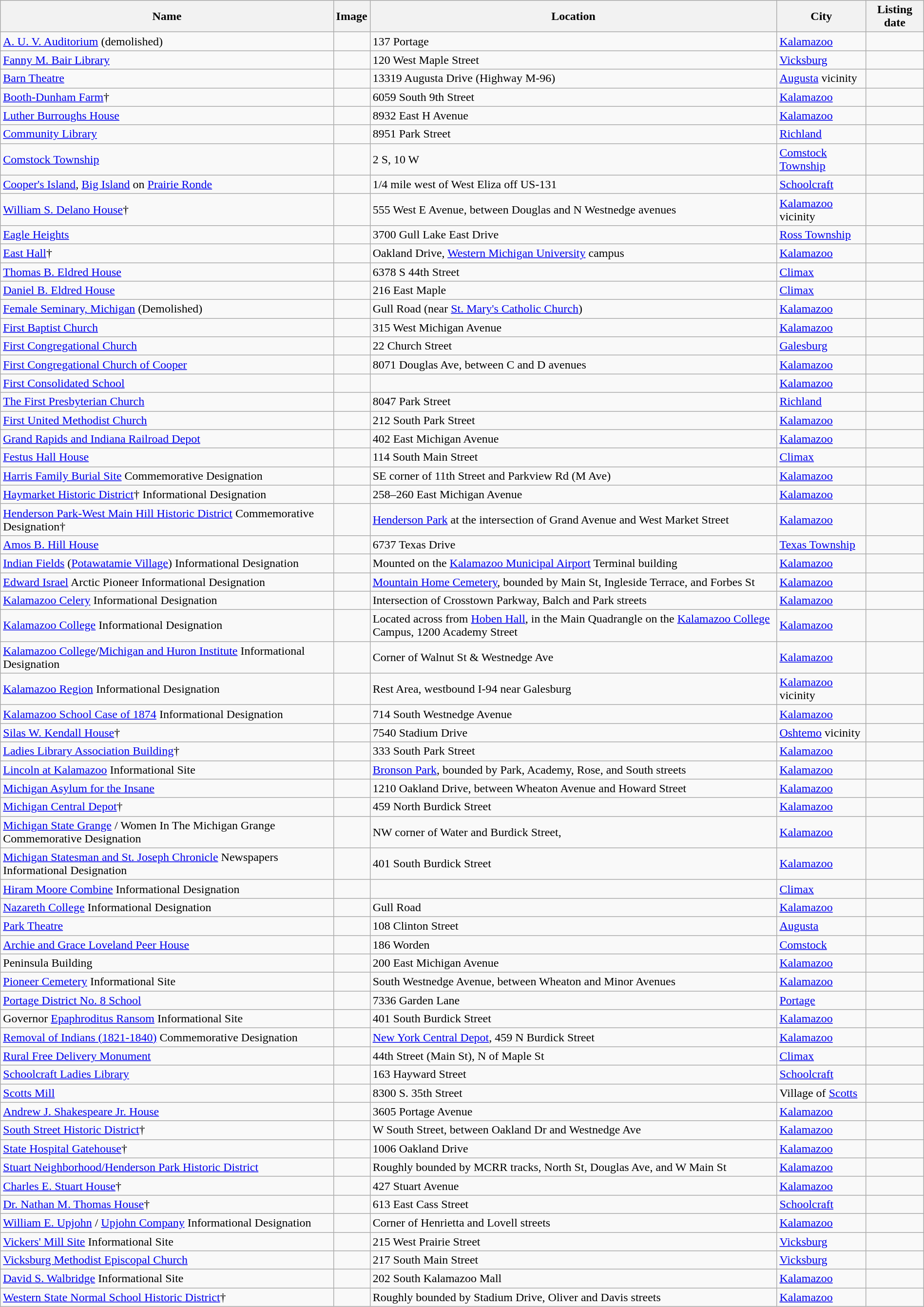<table class="wikitable sortable" style="width:100%">
<tr>
<th>Name</th>
<th>Image</th>
<th>Location</th>
<th>City</th>
<th>Listing date</th>
</tr>
<tr>
<td><a href='#'>A. U. V. Auditorium</a> (demolished)</td>
<td></td>
<td>137 Portage</td>
<td><a href='#'>Kalamazoo</a></td>
<td></td>
</tr>
<tr>
<td><a href='#'>Fanny M. Bair Library</a></td>
<td></td>
<td>120 West Maple Street</td>
<td><a href='#'>Vicksburg</a></td>
<td></td>
</tr>
<tr>
<td><a href='#'>Barn Theatre</a></td>
<td></td>
<td>13319 Augusta Drive (Highway M-96)</td>
<td><a href='#'>Augusta</a> vicinity</td>
<td></td>
</tr>
<tr>
<td><a href='#'>Booth-Dunham Farm</a>†</td>
<td></td>
<td>6059 South 9th Street</td>
<td><a href='#'>Kalamazoo</a></td>
<td></td>
</tr>
<tr>
<td><a href='#'>Luther Burroughs House</a></td>
<td></td>
<td>8932 East H Avenue</td>
<td><a href='#'>Kalamazoo</a></td>
<td></td>
</tr>
<tr>
<td><a href='#'>Community Library</a></td>
<td></td>
<td>8951 Park Street</td>
<td><a href='#'>Richland</a></td>
<td></td>
</tr>
<tr>
<td><a href='#'>Comstock Township</a></td>
<td></td>
<td>2 S, 10 W</td>
<td><a href='#'>Comstock Township</a></td>
<td></td>
</tr>
<tr>
<td><a href='#'>Cooper's Island</a>, <a href='#'>Big Island</a> on <a href='#'>Prairie Ronde</a></td>
<td></td>
<td>1/4 mile west of West Eliza off US-131</td>
<td><a href='#'>Schoolcraft</a></td>
<td></td>
</tr>
<tr>
<td><a href='#'>William S. Delano House</a>†</td>
<td></td>
<td>555 West E Avenue, between Douglas and N Westnedge avenues</td>
<td><a href='#'>Kalamazoo</a> vicinity</td>
<td></td>
</tr>
<tr>
<td><a href='#'>Eagle Heights</a></td>
<td></td>
<td>3700 Gull Lake East Drive</td>
<td><a href='#'>Ross Township</a></td>
<td></td>
</tr>
<tr>
<td><a href='#'>East Hall</a>†</td>
<td></td>
<td>Oakland Drive, <a href='#'>Western Michigan University</a> campus</td>
<td><a href='#'>Kalamazoo</a></td>
<td></td>
</tr>
<tr>
<td><a href='#'>Thomas B. Eldred House</a></td>
<td></td>
<td>6378 S 44th Street</td>
<td><a href='#'>Climax</a></td>
<td></td>
</tr>
<tr>
<td><a href='#'>Daniel B. Eldred House</a></td>
<td></td>
<td>216 East Maple</td>
<td><a href='#'>Climax</a></td>
<td></td>
</tr>
<tr>
<td><a href='#'>Female Seminary, Michigan</a> (Demolished)</td>
<td></td>
<td>Gull Road (near <a href='#'>St. Mary's Catholic Church</a>)</td>
<td><a href='#'>Kalamazoo</a></td>
<td></td>
</tr>
<tr>
<td><a href='#'>First Baptist Church</a></td>
<td></td>
<td>315 West Michigan Avenue</td>
<td><a href='#'>Kalamazoo</a></td>
<td></td>
</tr>
<tr>
<td><a href='#'>First Congregational Church</a></td>
<td></td>
<td>22 Church Street</td>
<td><a href='#'>Galesburg</a></td>
<td></td>
</tr>
<tr>
<td><a href='#'>First Congregational Church of Cooper</a></td>
<td></td>
<td>8071 Douglas Ave, between C and D avenues</td>
<td><a href='#'>Kalamazoo</a></td>
<td></td>
</tr>
<tr>
<td><a href='#'>First Consolidated School</a></td>
<td></td>
<td></td>
<td><a href='#'>Kalamazoo</a></td>
<td></td>
</tr>
<tr>
<td><a href='#'>The First Presbyterian Church</a></td>
<td></td>
<td>8047 Park Street</td>
<td><a href='#'>Richland</a></td>
<td></td>
</tr>
<tr>
<td><a href='#'>First United Methodist Church</a></td>
<td></td>
<td>212 South Park Street</td>
<td><a href='#'>Kalamazoo</a></td>
<td></td>
</tr>
<tr>
<td><a href='#'>Grand Rapids and Indiana Railroad Depot</a></td>
<td></td>
<td>402 East Michigan Avenue</td>
<td><a href='#'>Kalamazoo</a></td>
<td></td>
</tr>
<tr>
<td><a href='#'>Festus Hall House</a></td>
<td></td>
<td>114 South Main Street</td>
<td><a href='#'>Climax</a></td>
<td></td>
</tr>
<tr>
<td><a href='#'>Harris Family Burial Site</a> Commemorative Designation</td>
<td></td>
<td>SE corner of 11th Street and Parkview Rd (M Ave)</td>
<td><a href='#'>Kalamazoo</a></td>
<td></td>
</tr>
<tr>
<td><a href='#'>Haymarket Historic District</a>† Informational Designation</td>
<td></td>
<td>258–260 East Michigan Avenue</td>
<td><a href='#'>Kalamazoo</a></td>
<td></td>
</tr>
<tr>
<td><a href='#'>Henderson Park-West Main Hill Historic District</a> Commemorative Designation†</td>
<td></td>
<td><a href='#'>Henderson Park</a> at the intersection of Grand Avenue and West Market Street</td>
<td><a href='#'>Kalamazoo</a></td>
<td></td>
</tr>
<tr>
<td><a href='#'>Amos B. Hill House</a></td>
<td></td>
<td>6737 Texas Drive</td>
<td><a href='#'>Texas Township</a></td>
<td></td>
</tr>
<tr>
<td><a href='#'>Indian Fields</a> (<a href='#'>Potawatamie Village</a>) Informational Designation</td>
<td></td>
<td>Mounted on the <a href='#'>Kalamazoo Municipal Airport</a> Terminal building</td>
<td><a href='#'>Kalamazoo</a></td>
<td></td>
</tr>
<tr>
<td><a href='#'>Edward Israel</a> Arctic Pioneer Informational Designation</td>
<td></td>
<td><a href='#'>Mountain Home Cemetery</a>, bounded by Main St, Ingleside Terrace, and Forbes St</td>
<td><a href='#'>Kalamazoo</a></td>
<td></td>
</tr>
<tr>
<td><a href='#'>Kalamazoo Celery</a> Informational Designation</td>
<td></td>
<td>Intersection of Crosstown Parkway, Balch and Park streets</td>
<td><a href='#'>Kalamazoo</a></td>
<td></td>
</tr>
<tr>
<td><a href='#'>Kalamazoo College</a> Informational Designation</td>
<td></td>
<td>Located across from <a href='#'>Hoben Hall</a>, in the Main Quadrangle on the <a href='#'>Kalamazoo College</a> Campus, 1200 Academy Street</td>
<td><a href='#'>Kalamazoo</a></td>
<td></td>
</tr>
<tr>
<td><a href='#'>Kalamazoo College</a>/<a href='#'>Michigan and Huron Institute</a> Informational Designation</td>
<td></td>
<td>Corner of Walnut St & Westnedge Ave</td>
<td><a href='#'>Kalamazoo</a></td>
<td></td>
</tr>
<tr>
<td><a href='#'>Kalamazoo Region</a> Informational Designation</td>
<td></td>
<td>Rest Area, westbound I-94 near Galesburg</td>
<td><a href='#'>Kalamazoo</a> vicinity</td>
<td></td>
</tr>
<tr>
<td><a href='#'>Kalamazoo School Case of 1874</a> Informational Designation</td>
<td></td>
<td>714 South Westnedge Avenue</td>
<td><a href='#'>Kalamazoo</a></td>
<td></td>
</tr>
<tr>
<td><a href='#'>Silas W. Kendall House</a>†</td>
<td></td>
<td>7540 Stadium Drive</td>
<td><a href='#'>Oshtemo</a> vicinity</td>
<td></td>
</tr>
<tr>
<td><a href='#'>Ladies Library Association Building</a>†</td>
<td></td>
<td>333 South Park Street</td>
<td><a href='#'>Kalamazoo</a></td>
<td></td>
</tr>
<tr>
<td><a href='#'>Lincoln at Kalamazoo</a> Informational Site</td>
<td></td>
<td><a href='#'>Bronson Park</a>, bounded by Park, Academy, Rose, and South streets</td>
<td><a href='#'>Kalamazoo</a></td>
<td></td>
</tr>
<tr>
<td><a href='#'>Michigan Asylum for the Insane</a></td>
<td></td>
<td>1210 Oakland Drive, between Wheaton Avenue and Howard Street</td>
<td><a href='#'>Kalamazoo</a></td>
<td></td>
</tr>
<tr>
<td><a href='#'>Michigan Central Depot</a>†</td>
<td></td>
<td>459 North Burdick Street</td>
<td><a href='#'>Kalamazoo</a></td>
<td></td>
</tr>
<tr>
<td><a href='#'>Michigan State Grange</a> / Women In The Michigan Grange Commemorative Designation</td>
<td></td>
<td>NW corner of Water and Burdick Street,</td>
<td><a href='#'>Kalamazoo</a></td>
<td></td>
</tr>
<tr>
<td><a href='#'>Michigan Statesman and St. Joseph Chronicle</a> Newspapers Informational Designation</td>
<td></td>
<td>401 South Burdick Street</td>
<td><a href='#'>Kalamazoo</a></td>
<td></td>
</tr>
<tr>
<td><a href='#'>Hiram Moore Combine</a> Informational Designation</td>
<td></td>
<td></td>
<td><a href='#'>Climax</a></td>
<td></td>
</tr>
<tr>
<td><a href='#'>Nazareth College</a> Informational Designation</td>
<td></td>
<td>Gull Road</td>
<td><a href='#'>Kalamazoo</a></td>
<td></td>
</tr>
<tr>
<td><a href='#'>Park Theatre</a></td>
<td></td>
<td>108 Clinton Street</td>
<td><a href='#'>Augusta</a></td>
<td></td>
</tr>
<tr>
<td><a href='#'>Archie and Grace Loveland Peer House</a></td>
<td></td>
<td>186 Worden</td>
<td><a href='#'>Comstock</a></td>
<td></td>
</tr>
<tr>
<td>Peninsula Building</td>
<td></td>
<td>200 East Michigan Avenue</td>
<td><a href='#'>Kalamazoo</a></td>
<td></td>
</tr>
<tr>
<td><a href='#'>Pioneer Cemetery</a> Informational Site</td>
<td></td>
<td>South Westnedge Avenue, between Wheaton and Minor Avenues</td>
<td><a href='#'>Kalamazoo</a></td>
<td></td>
</tr>
<tr>
<td><a href='#'>Portage District No. 8 School</a></td>
<td></td>
<td>7336 Garden Lane</td>
<td><a href='#'>Portage</a></td>
<td></td>
</tr>
<tr>
<td>Governor <a href='#'>Epaphroditus Ransom</a> Informational Site</td>
<td></td>
<td>401 South Burdick Street</td>
<td><a href='#'>Kalamazoo</a></td>
<td></td>
</tr>
<tr>
<td><a href='#'>Removal of Indians (1821-1840)</a> Commemorative Designation</td>
<td></td>
<td><a href='#'>New York Central Depot</a>, 459 N Burdick Street</td>
<td><a href='#'>Kalamazoo</a></td>
<td></td>
</tr>
<tr>
<td><a href='#'>Rural Free Delivery Monument</a></td>
<td></td>
<td>44th Street (Main St), N of Maple St</td>
<td><a href='#'>Climax</a></td>
<td></td>
</tr>
<tr>
<td><a href='#'>Schoolcraft Ladies Library</a></td>
<td></td>
<td>163 Hayward Street</td>
<td><a href='#'>Schoolcraft</a></td>
<td></td>
</tr>
<tr>
<td><a href='#'>Scotts Mill</a></td>
<td></td>
<td>8300 S. 35th Street</td>
<td>Village of <a href='#'>Scotts</a></td>
<td></td>
</tr>
<tr>
<td><a href='#'>Andrew J. Shakespeare Jr. House</a></td>
<td></td>
<td>3605 Portage Avenue</td>
<td><a href='#'>Kalamazoo</a></td>
<td></td>
</tr>
<tr>
<td><a href='#'>South Street Historic District</a>†</td>
<td></td>
<td>W South Street, between Oakland Dr and Westnedge Ave</td>
<td><a href='#'>Kalamazoo</a></td>
<td></td>
</tr>
<tr>
<td><a href='#'>State Hospital Gatehouse</a>†</td>
<td></td>
<td>1006 Oakland Drive</td>
<td><a href='#'>Kalamazoo</a></td>
<td></td>
</tr>
<tr>
<td><a href='#'>Stuart Neighborhood/Henderson Park Historic District</a></td>
<td></td>
<td>Roughly bounded by MCRR tracks, North St, Douglas Ave, and W Main St</td>
<td><a href='#'>Kalamazoo</a></td>
<td></td>
</tr>
<tr>
<td><a href='#'>Charles E. Stuart House</a>†</td>
<td></td>
<td>427 Stuart Avenue</td>
<td><a href='#'>Kalamazoo</a></td>
<td></td>
</tr>
<tr>
<td><a href='#'>Dr. Nathan M. Thomas House</a>†</td>
<td></td>
<td>613 East Cass Street</td>
<td><a href='#'>Schoolcraft</a></td>
<td></td>
</tr>
<tr>
<td><a href='#'>William E. Upjohn</a> / <a href='#'>Upjohn Company</a> Informational Designation</td>
<td></td>
<td>Corner of Henrietta and Lovell streets</td>
<td><a href='#'>Kalamazoo</a></td>
<td></td>
</tr>
<tr>
<td><a href='#'>Vickers' Mill Site</a> Informational Site</td>
<td></td>
<td>215 West Prairie Street</td>
<td><a href='#'>Vicksburg</a></td>
<td></td>
</tr>
<tr>
<td><a href='#'>Vicksburg Methodist Episcopal Church</a></td>
<td></td>
<td>217 South Main Street</td>
<td><a href='#'>Vicksburg</a></td>
<td></td>
</tr>
<tr>
<td><a href='#'>David S. Walbridge</a> Informational Site</td>
<td></td>
<td>202 South Kalamazoo Mall</td>
<td><a href='#'>Kalamazoo</a></td>
<td></td>
</tr>
<tr>
<td><a href='#'>Western State Normal School Historic District</a>†</td>
<td></td>
<td>Roughly bounded by Stadium Drive, Oliver and Davis streets</td>
<td><a href='#'>Kalamazoo</a></td>
<td></td>
</tr>
</table>
